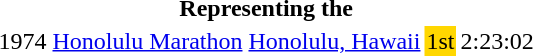<table>
<tr>
<th colspan="5">Representing the </th>
</tr>
<tr>
<td>1974</td>
<td><a href='#'>Honolulu Marathon</a></td>
<td><a href='#'>Honolulu, Hawaii</a></td>
<td bgcolor="gold">1st</td>
<td>2:23:02</td>
</tr>
</table>
